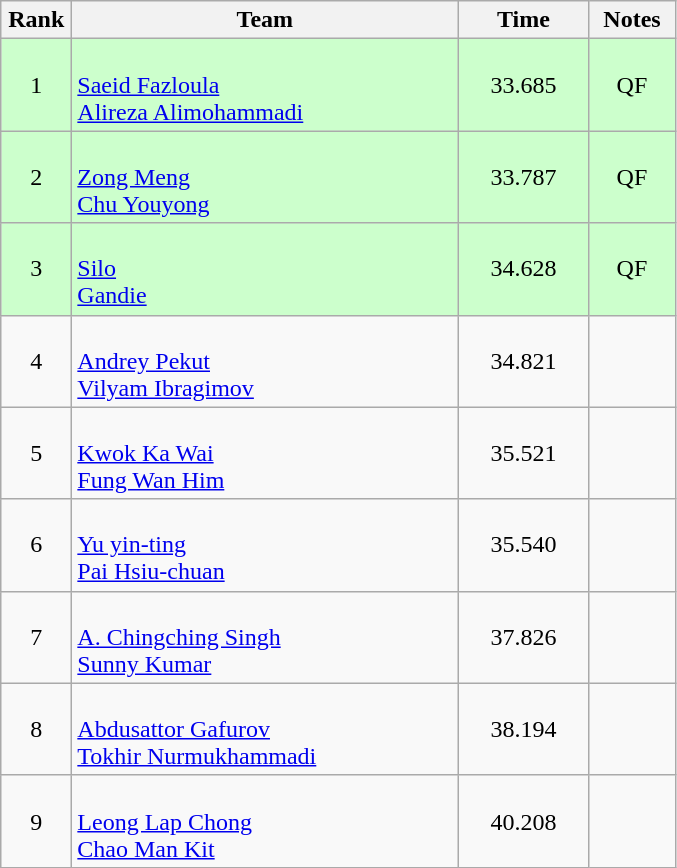<table class=wikitable style="text-align:center">
<tr>
<th width=40>Rank</th>
<th width=250>Team</th>
<th width=80>Time</th>
<th width=50>Notes</th>
</tr>
<tr bgcolor="ccffcc">
<td>1</td>
<td align=left><br><a href='#'>Saeid Fazloula</a><br><a href='#'>Alireza Alimohammadi</a></td>
<td>33.685</td>
<td>QF</td>
</tr>
<tr bgcolor="ccffcc">
<td>2</td>
<td align=left><br><a href='#'>Zong Meng</a><br><a href='#'>Chu Youyong</a></td>
<td>33.787</td>
<td>QF</td>
</tr>
<tr bgcolor="ccffcc">
<td>3</td>
<td align=left><br><a href='#'>Silo</a><br><a href='#'>Gandie</a></td>
<td>34.628</td>
<td>QF</td>
</tr>
<tr>
<td>4</td>
<td align=left><br><a href='#'>Andrey Pekut</a><br><a href='#'>Vilyam Ibragimov</a></td>
<td>34.821</td>
<td></td>
</tr>
<tr>
<td>5</td>
<td align=left><br><a href='#'>Kwok Ka Wai</a><br><a href='#'>Fung Wan Him</a></td>
<td>35.521</td>
<td></td>
</tr>
<tr>
<td>6</td>
<td align=left><br><a href='#'>Yu yin-ting</a><br><a href='#'>Pai Hsiu-chuan</a></td>
<td>35.540</td>
<td></td>
</tr>
<tr>
<td>7</td>
<td align=left><br><a href='#'>A. Chingching Singh</a><br><a href='#'>Sunny Kumar</a></td>
<td>37.826</td>
<td></td>
</tr>
<tr>
<td>8</td>
<td align=left><br><a href='#'>Abdusattor Gafurov</a><br><a href='#'>Tokhir Nurmukhammadi</a></td>
<td>38.194</td>
<td></td>
</tr>
<tr>
<td>9</td>
<td align=left><br><a href='#'>Leong Lap Chong</a><br><a href='#'>Chao Man Kit</a></td>
<td>40.208</td>
<td></td>
</tr>
</table>
